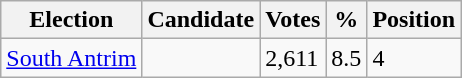<table class="wikitable sortable">
<tr>
<th>Election</th>
<th>Candidate</th>
<th>Votes</th>
<th>%</th>
<th>Position</th>
</tr>
<tr>
<td><a href='#'>South Antrim</a></td>
<td></td>
<td>2,611</td>
<td>8.5</td>
<td>4</td>
</tr>
</table>
